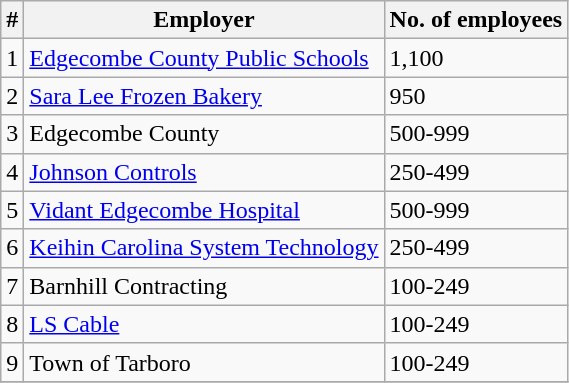<table class="wikitable">
<tr>
<th>#</th>
<th>Employer</th>
<th>No. of employees</th>
</tr>
<tr>
<td>1</td>
<td><a href='#'>Edgecombe County Public Schools</a></td>
<td>1,100</td>
</tr>
<tr>
<td>2</td>
<td><a href='#'>Sara Lee Frozen Bakery</a></td>
<td>950</td>
</tr>
<tr>
<td>3</td>
<td>Edgecombe County</td>
<td>500-999</td>
</tr>
<tr>
<td>4</td>
<td><a href='#'>Johnson Controls</a></td>
<td>250-499</td>
</tr>
<tr>
<td>5</td>
<td><a href='#'>Vidant Edgecombe Hospital</a></td>
<td>500-999</td>
</tr>
<tr>
<td>6</td>
<td><a href='#'>Keihin Carolina System Technology</a></td>
<td>250-499</td>
</tr>
<tr>
<td>7</td>
<td>Barnhill Contracting</td>
<td>100-249</td>
</tr>
<tr>
<td>8</td>
<td><a href='#'>LS Cable</a></td>
<td>100-249</td>
</tr>
<tr>
<td>9</td>
<td>Town of Tarboro</td>
<td>100-249</td>
</tr>
<tr>
</tr>
</table>
